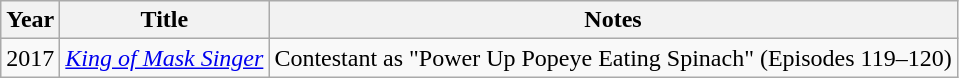<table class="wikitable">
<tr>
<th>Year</th>
<th>Title</th>
<th>Notes</th>
</tr>
<tr>
<td>2017</td>
<td><em><a href='#'>King of Mask Singer</a></em></td>
<td>Contestant as "Power Up Popeye Eating Spinach" (Episodes 119–120)</td>
</tr>
</table>
